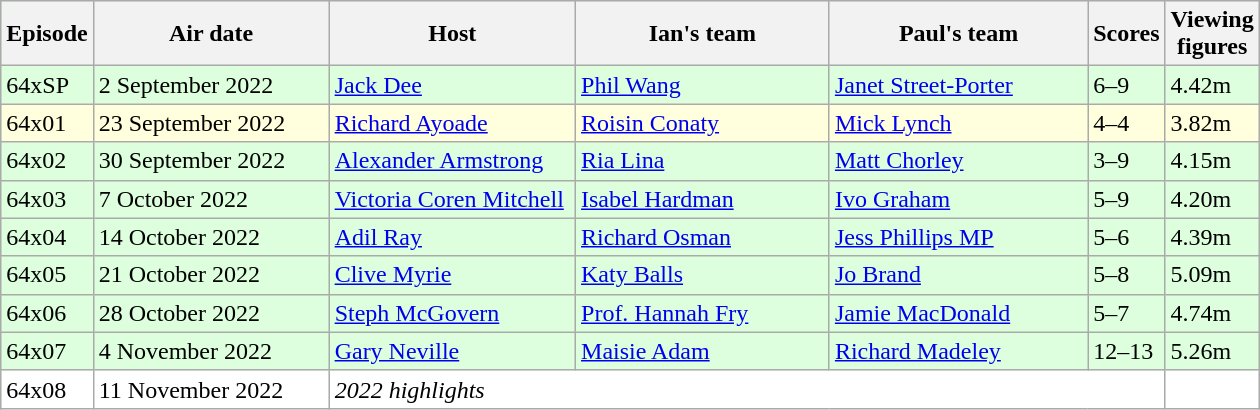<table class="wikitable"  style="width:840px; background:#dfd;">
<tr>
<th style="width:5%;">Episode</th>
<th style="width:21%;">Air date</th>
<th style="width:22%;">Host</th>
<th style="width:23%;">Ian's team</th>
<th style="width:23%;">Paul's team</th>
<th style="width:5%;">Scores</th>
<th style="width:120%;">Viewing figures</th>
</tr>
<tr>
<td>64xSP</td>
<td>2 September 2022</td>
<td><a href='#'>Jack Dee</a></td>
<td><a href='#'>Phil Wang</a></td>
<td><a href='#'>Janet Street-Porter</a></td>
<td>6–9</td>
<td>4.42m</td>
</tr>
<tr style="background:#ffd;">
<td>64x01</td>
<td>23 September 2022</td>
<td><a href='#'>Richard Ayoade</a></td>
<td><a href='#'>Roisin Conaty</a></td>
<td><a href='#'>Mick Lynch</a></td>
<td>4–4</td>
<td>3.82m</td>
</tr>
<tr>
<td>64x02</td>
<td>30 September 2022</td>
<td><a href='#'>Alexander Armstrong</a></td>
<td><a href='#'>Ria Lina</a></td>
<td><a href='#'>Matt Chorley</a></td>
<td>3–9</td>
<td>4.15m</td>
</tr>
<tr>
<td>64x03</td>
<td>7 October 2022</td>
<td><a href='#'>Victoria Coren Mitchell</a></td>
<td><a href='#'>Isabel Hardman</a></td>
<td><a href='#'>Ivo Graham</a></td>
<td>5–9</td>
<td>4.20m</td>
</tr>
<tr>
<td>64x04</td>
<td>14 October 2022</td>
<td><a href='#'>Adil Ray</a></td>
<td><a href='#'>Richard Osman</a></td>
<td><a href='#'>Jess Phillips MP</a></td>
<td>5–6</td>
<td>4.39m</td>
</tr>
<tr>
<td>64x05</td>
<td>21 October 2022</td>
<td><a href='#'>Clive Myrie</a></td>
<td><a href='#'>Katy Balls</a></td>
<td><a href='#'>Jo Brand</a></td>
<td>5–8</td>
<td>5.09m</td>
</tr>
<tr>
<td>64x06</td>
<td>28 October 2022</td>
<td><a href='#'>Steph McGovern</a></td>
<td><a href='#'>Prof. Hannah Fry</a></td>
<td><a href='#'>Jamie MacDonald</a></td>
<td>5–7</td>
<td>4.74m</td>
</tr>
<tr>
<td>64x07</td>
<td>4 November 2022</td>
<td><a href='#'>Gary Neville</a></td>
<td><a href='#'>Maisie Adam</a></td>
<td><a href='#'>Richard Madeley</a></td>
<td>12–13</td>
<td>5.26m</td>
</tr>
<tr style="background:#fff;">
<td>64x08</td>
<td>11 November 2022</td>
<td colspan="4"><em>2022 highlights</em></td>
<td></td>
</tr>
</table>
